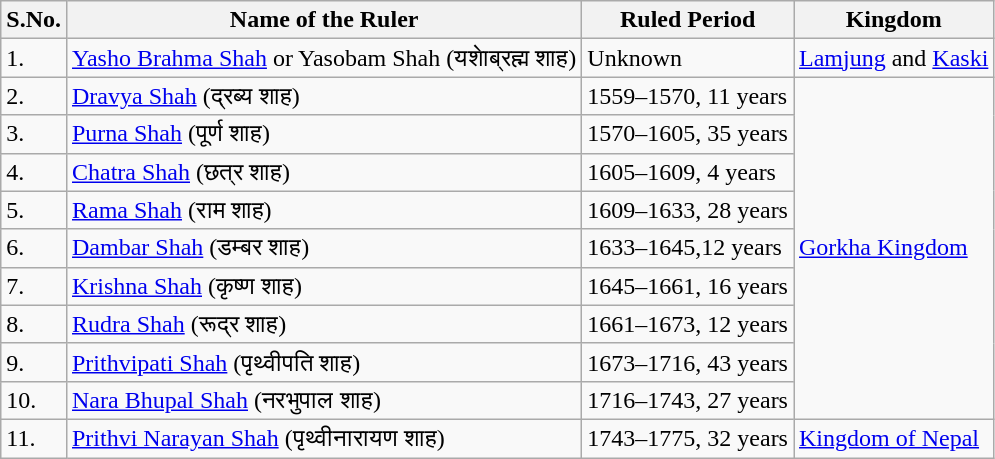<table class="wikitable">
<tr>
<th>S.No.</th>
<th>Name of the Ruler</th>
<th>Ruled Period</th>
<th>Kingdom</th>
</tr>
<tr>
<td>1.</td>
<td><a href='#'>Yasho Brahma Shah</a> or Yasobam Shah (यशेाब्रह्म शाह)</td>
<td>Unknown</td>
<td><a href='#'>Lamjung</a> and <a href='#'>Kaski</a></td>
</tr>
<tr>
<td>2.</td>
<td><a href='#'>Dravya Shah</a> (द्रब्य शाह)</td>
<td>1559–⁠1570, 11 years</td>
<td rowspan="9"><a href='#'>Gorkha Kingdom</a></td>
</tr>
<tr>
<td>3.</td>
<td><a href='#'>Purna Shah</a> (पूर्ण शाह)</td>
<td>1570–⁠1605, 35 years</td>
</tr>
<tr>
<td>4.</td>
<td><a href='#'>Chatra Shah</a> (छत्र शाह)</td>
<td>1605–⁠1609, 4 years</td>
</tr>
<tr>
<td>5.</td>
<td><a href='#'>Rama Shah</a> (राम शाह)</td>
<td>1609–⁠1633, 28 years</td>
</tr>
<tr>
<td>6.</td>
<td><a href='#'>Dambar Shah</a> (डम्बर शाह)</td>
<td>1633–⁠1645,12 years</td>
</tr>
<tr>
<td>7.</td>
<td><a href='#'>Krishna Shah</a> (कृष्ण शाह)</td>
<td>1645–⁠1661, 16 years</td>
</tr>
<tr>
<td>8.</td>
<td><a href='#'>Rudra Shah</a> (रूद्र शाह)</td>
<td>1661–⁠1673, 12 years</td>
</tr>
<tr>
<td>9.</td>
<td><a href='#'>Prithvipati Shah</a> (पृथ्वीपति शाह)</td>
<td>1673–⁠1716, 43 years</td>
</tr>
<tr>
<td>10.</td>
<td><a href='#'>Nara Bhupal Shah</a> (नरभुपाल शाह)</td>
<td>1716–⁠1743, 27 years</td>
</tr>
<tr>
<td>11.</td>
<td><a href='#'>Prithvi Narayan Shah</a> (पृथ्वीनारायण शाह)</td>
<td>1743–⁠1775, 32 years</td>
<td><a href='#'>Kingdom of Nepal</a></td>
</tr>
</table>
